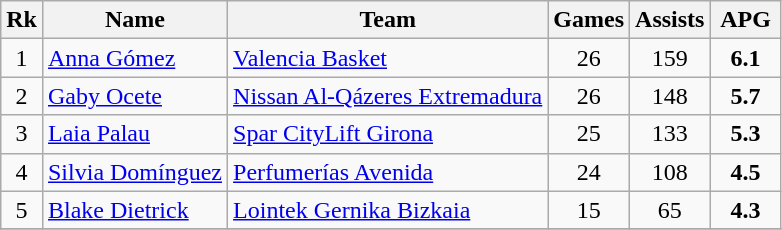<table class="wikitable" style="text-align: center;">
<tr>
<th>Rk</th>
<th>Name</th>
<th>Team</th>
<th>Games</th>
<th>Assists</th>
<th width=40>APG</th>
</tr>
<tr>
<td>1</td>
<td align="left"> <a href='#'>Anna Gómez</a></td>
<td align="left"><a href='#'>Valencia Basket</a></td>
<td>26</td>
<td>159</td>
<td><strong>6.1</strong></td>
</tr>
<tr>
<td>2</td>
<td align="left"> <a href='#'>Gaby Ocete</a></td>
<td align="left"><a href='#'>Nissan Al-Qázeres Extremadura</a></td>
<td>26</td>
<td>148</td>
<td><strong>5.7</strong></td>
</tr>
<tr>
<td>3</td>
<td align="left"> <a href='#'>Laia Palau</a></td>
<td align="left"><a href='#'>Spar CityLift Girona</a></td>
<td>25</td>
<td>133</td>
<td><strong>5.3</strong></td>
</tr>
<tr>
<td>4</td>
<td align="left"> <a href='#'>Silvia Domínguez</a></td>
<td align="left"><a href='#'>Perfumerías Avenida</a></td>
<td>24</td>
<td>108</td>
<td><strong>4.5</strong></td>
</tr>
<tr>
<td>5</td>
<td align="left"> <a href='#'>Blake Dietrick</a></td>
<td align="left"><a href='#'>Lointek Gernika Bizkaia</a></td>
<td>15</td>
<td>65</td>
<td><strong>4.3</strong></td>
</tr>
<tr>
</tr>
</table>
